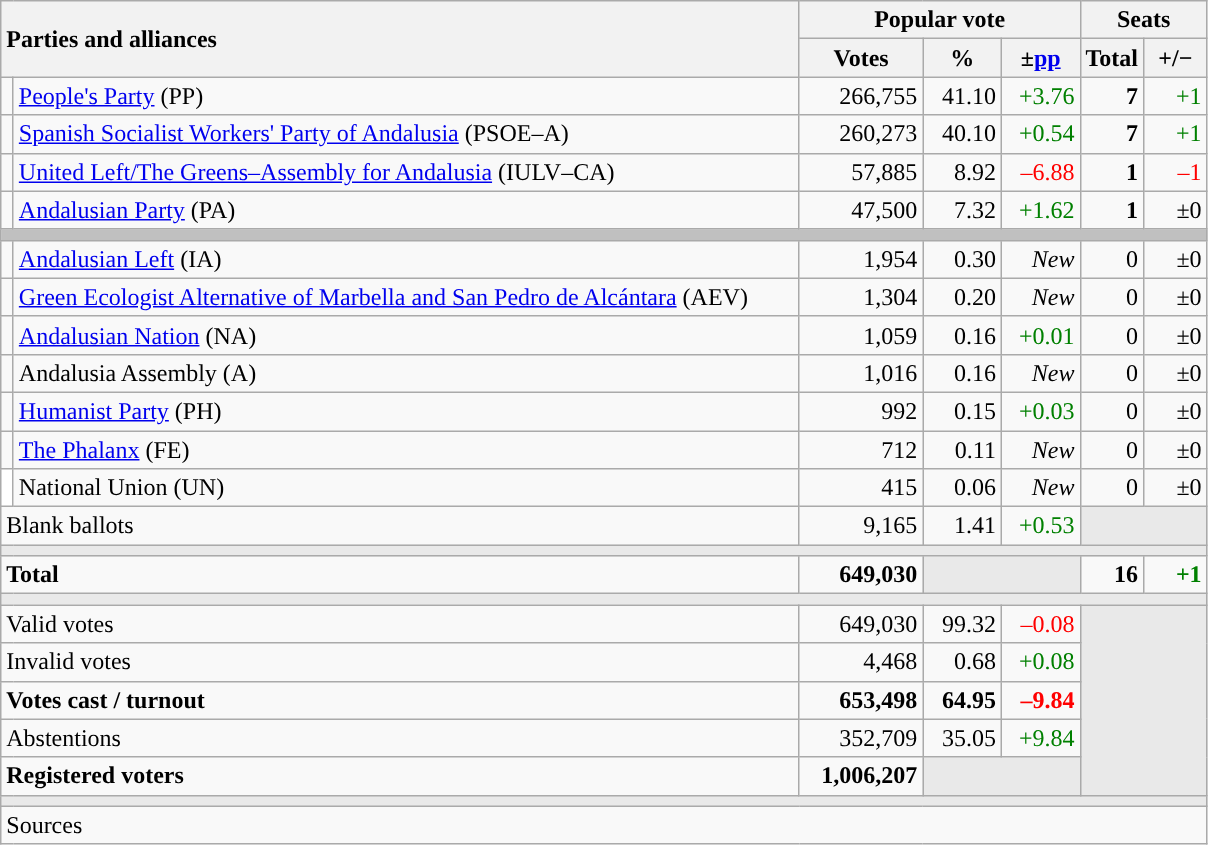<table class="wikitable" style="text-align:right;">
<tr>
<th style="text-align:left;" rowspan="2" colspan="2" width="525">Parties and alliances</th>
<th colspan="3">Popular vote</th>
<th colspan="2">Seats</th>
</tr>
<tr>
<th width="75">Votes</th>
<th width="45">%</th>
<th width="45">±<a href='#'>pp</a></th>
<th width="35">Total</th>
<th width="35">+/−</th>
</tr>
<tr>
<td width="1" style="color:inherit;background:"></td>
<td align="left"><a href='#'>People's Party</a> (PP)</td>
<td>266,755</td>
<td>41.10</td>
<td style="color:green;">+3.76</td>
<td><strong>7</strong></td>
<td style="color:green;">+1</td>
</tr>
<tr>
<td style="color:inherit;background:"></td>
<td align="left"><a href='#'>Spanish Socialist Workers' Party of Andalusia</a> (PSOE–A)</td>
<td>260,273</td>
<td>40.10</td>
<td style="color:green;">+0.54</td>
<td><strong>7</strong></td>
<td style="color:green;">+1</td>
</tr>
<tr>
<td style="color:inherit;background:"></td>
<td align="left"><a href='#'>United Left/The Greens–Assembly for Andalusia</a> (IULV–CA)</td>
<td>57,885</td>
<td>8.92</td>
<td style="color:red;">–6.88</td>
<td><strong>1</strong></td>
<td style="color:red;">–1</td>
</tr>
<tr>
<td style="color:inherit;background:"></td>
<td align="left"><a href='#'>Andalusian Party</a> (PA)</td>
<td>47,500</td>
<td>7.32</td>
<td style="color:green;">+1.62</td>
<td><strong>1</strong></td>
<td>±0</td>
</tr>
<tr>
<td colspan="7" bgcolor="#C0C0C0"></td>
</tr>
<tr>
<td style="color:inherit;background:"></td>
<td align="left"><a href='#'>Andalusian Left</a> (IA)</td>
<td>1,954</td>
<td>0.30</td>
<td><em>New</em></td>
<td>0</td>
<td>±0</td>
</tr>
<tr>
<td style="color:inherit;background:"></td>
<td align="left"><a href='#'>Green Ecologist Alternative of Marbella and San Pedro de Alcántara</a> (AEV)</td>
<td>1,304</td>
<td>0.20</td>
<td><em>New</em></td>
<td>0</td>
<td>±0</td>
</tr>
<tr>
<td style="color:inherit;background:"></td>
<td align="left"><a href='#'>Andalusian Nation</a> (NA)</td>
<td>1,059</td>
<td>0.16</td>
<td style="color:green;">+0.01</td>
<td>0</td>
<td>±0</td>
</tr>
<tr>
<td style="color:inherit;background:"></td>
<td align="left">Andalusia Assembly (A)</td>
<td>1,016</td>
<td>0.16</td>
<td><em>New</em></td>
<td>0</td>
<td>±0</td>
</tr>
<tr>
<td style="color:inherit;background:"></td>
<td align="left"><a href='#'>Humanist Party</a> (PH)</td>
<td>992</td>
<td>0.15</td>
<td style="color:green;">+0.03</td>
<td>0</td>
<td>±0</td>
</tr>
<tr>
<td style="color:inherit;background:"></td>
<td align="left"><a href='#'>The Phalanx</a> (FE)</td>
<td>712</td>
<td>0.11</td>
<td><em>New</em></td>
<td>0</td>
<td>±0</td>
</tr>
<tr>
<td bgcolor="white"></td>
<td align="left">National Union (UN)</td>
<td>415</td>
<td>0.06</td>
<td><em>New</em></td>
<td>0</td>
<td>±0</td>
</tr>
<tr>
<td align="left" colspan="2">Blank ballots</td>
<td>9,165</td>
<td>1.41</td>
<td style="color:green;">+0.53</td>
<td bgcolor="#E9E9E9" colspan="2"></td>
</tr>
<tr>
<td colspan="7" bgcolor="#E9E9E9"></td>
</tr>
<tr style="font-weight:bold;">
<td align="left" colspan="2">Total</td>
<td>649,030</td>
<td bgcolor="#E9E9E9" colspan="2"></td>
<td>16</td>
<td style="color:green;">+1</td>
</tr>
<tr>
<td colspan="7" bgcolor="#E9E9E9"></td>
</tr>
<tr>
<td align="left" colspan="2">Valid votes</td>
<td>649,030</td>
<td>99.32</td>
<td style="color:red;">–0.08</td>
<td bgcolor="#E9E9E9" colspan="2" rowspan="5"></td>
</tr>
<tr>
<td align="left" colspan="2">Invalid votes</td>
<td>4,468</td>
<td>0.68</td>
<td style="color:green;">+0.08</td>
</tr>
<tr style="font-weight:bold;">
<td align="left" colspan="2">Votes cast / turnout</td>
<td>653,498</td>
<td>64.95</td>
<td style="color:red;">–9.84</td>
</tr>
<tr>
<td align="left" colspan="2">Abstentions</td>
<td>352,709</td>
<td>35.05</td>
<td style="color:green;">+9.84</td>
</tr>
<tr style="font-weight:bold;">
<td align="left" colspan="2">Registered voters</td>
<td>1,006,207</td>
<td bgcolor="#E9E9E9" colspan="2"></td>
</tr>
<tr>
<td colspan="7" bgcolor="#E9E9E9"></td>
</tr>
<tr>
<td align="left" colspan="7">Sources</td>
</tr>
</table>
